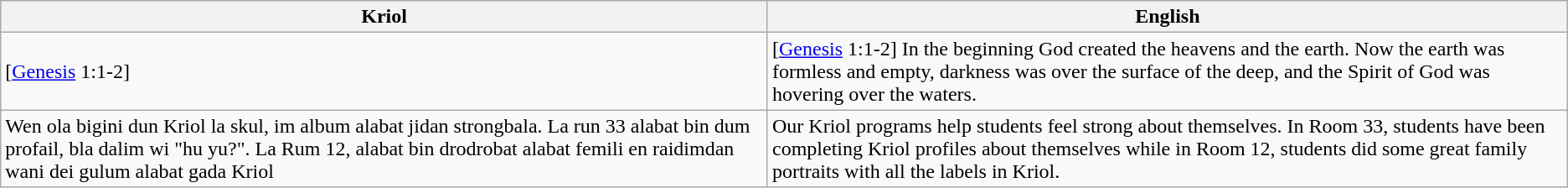<table class="wikitable">
<tr>
<th>Kriol</th>
<th>English</th>
</tr>
<tr>
<td>[<a href='#'>Genesis</a> 1:1-2] </td>
<td>[<a href='#'>Genesis</a> 1:1-2] In the beginning God created the heavens and the earth. Now the earth was formless and empty, darkness was over the surface of the deep, and the Spirit of God was hovering over the waters.</td>
</tr>
<tr>
<td>Wen ola bigini dun Kriol la skul, im album alabat jidan strongbala. La run 33 alabat bin dum profail, bla dalim wi "hu yu?". La Rum 12, alabat bin drodrobat alabat femili en raidimdan wani dei gulum alabat gada Kriol</td>
<td>Our Kriol programs help students feel strong about themselves. In Room 33, students have been completing Kriol profiles about themselves while in Room 12, students did some great family portraits with all the labels in Kriol.</td>
</tr>
</table>
